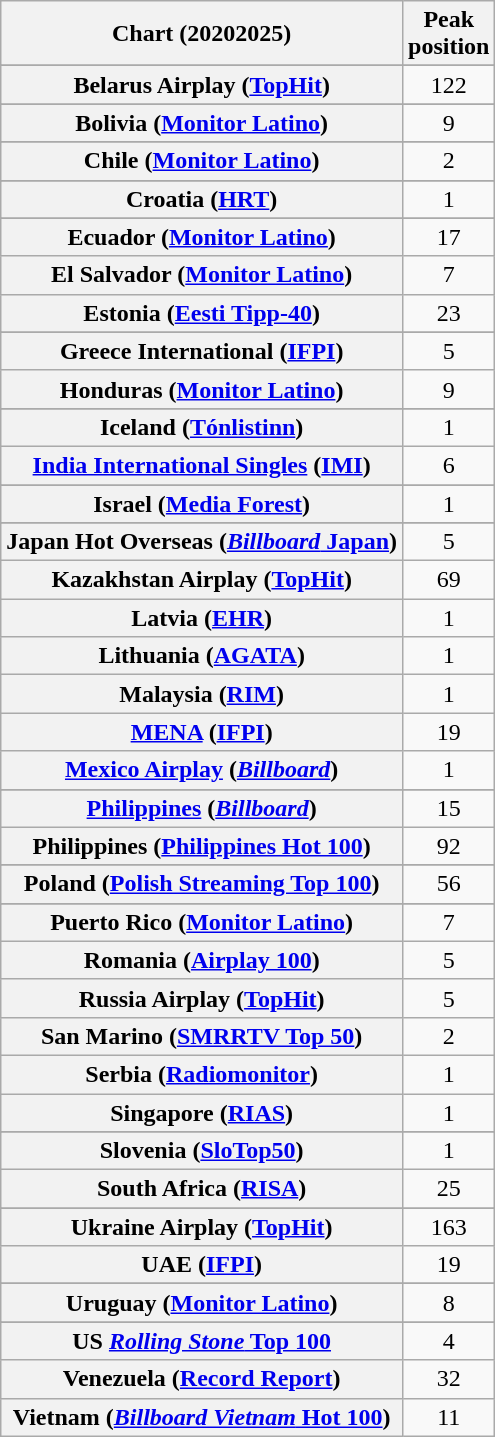<table class="wikitable sortable plainrowheaders" style="text-align:center">
<tr>
<th>Chart (20202025)</th>
<th>Peak<br>position</th>
</tr>
<tr>
</tr>
<tr>
</tr>
<tr>
</tr>
<tr>
<th scope="row">Belarus Airplay (<a href='#'>TopHit</a>)</th>
<td>122</td>
</tr>
<tr>
</tr>
<tr>
</tr>
<tr>
</tr>
<tr>
<th scope="row">Bolivia (<a href='#'>Monitor Latino</a>)</th>
<td>9</td>
</tr>
<tr>
</tr>
<tr>
</tr>
<tr>
</tr>
<tr>
</tr>
<tr>
<th scope="row">Chile (<a href='#'>Monitor Latino</a>)</th>
<td>2</td>
</tr>
<tr>
</tr>
<tr>
<th scope="row">Croatia (<a href='#'>HRT</a>)</th>
<td>1</td>
</tr>
<tr>
</tr>
<tr>
</tr>
<tr>
</tr>
<tr>
<th scope="row">Ecuador (<a href='#'>Monitor Latino</a>)</th>
<td>17</td>
</tr>
<tr>
<th scope="row">El Salvador (<a href='#'>Monitor Latino</a>)</th>
<td>7</td>
</tr>
<tr>
<th scope="row">Estonia (<a href='#'>Eesti Tipp-40</a>)</th>
<td>23</td>
</tr>
<tr>
</tr>
<tr>
</tr>
<tr>
</tr>
<tr>
</tr>
<tr>
</tr>
<tr>
<th scope="row">Greece International (<a href='#'>IFPI</a>)</th>
<td>5</td>
</tr>
<tr>
<th scope="row">Honduras (<a href='#'>Monitor Latino</a>)</th>
<td>9</td>
</tr>
<tr>
</tr>
<tr>
</tr>
<tr>
</tr>
<tr>
<th scope="row">Iceland (<a href='#'>Tónlistinn</a>)</th>
<td>1</td>
</tr>
<tr>
<th scope="row"><a href='#'>India International Singles</a> (<a href='#'>IMI</a>)</th>
<td>6</td>
</tr>
<tr>
</tr>
<tr>
<th scope="row">Israel (<a href='#'>Media Forest</a>)</th>
<td>1</td>
</tr>
<tr>
</tr>
<tr>
<th scope="row">Japan Hot Overseas (<a href='#'><em>Billboard</em> Japan</a>)</th>
<td>5</td>
</tr>
<tr>
<th scope="row">Kazakhstan Airplay (<a href='#'>TopHit</a>)</th>
<td>69</td>
</tr>
<tr>
<th scope="row">Latvia (<a href='#'>EHR</a>)</th>
<td>1</td>
</tr>
<tr>
<th scope="row">Lithuania (<a href='#'>AGATA</a>)</th>
<td>1</td>
</tr>
<tr>
<th scope="row">Malaysia (<a href='#'>RIM</a>)</th>
<td>1</td>
</tr>
<tr>
<th scope="row"><a href='#'>MENA</a> (<a href='#'>IFPI</a>)</th>
<td>19</td>
</tr>
<tr>
<th scope="row"><a href='#'>Mexico Airplay</a> (<em><a href='#'>Billboard</a></em>)</th>
<td>1</td>
</tr>
<tr>
</tr>
<tr>
</tr>
<tr>
</tr>
<tr>
</tr>
<tr>
<th scope="row"><a href='#'>Philippines</a> (<em><a href='#'>Billboard</a></em>)</th>
<td>15</td>
</tr>
<tr>
<th scope="row">Philippines (<a href='#'>Philippines Hot 100</a>)</th>
<td>92</td>
</tr>
<tr>
</tr>
<tr>
<th scope="row">Poland (<a href='#'>Polish Streaming Top 100</a>)</th>
<td>56</td>
</tr>
<tr>
</tr>
<tr>
<th scope="row">Puerto Rico (<a href='#'>Monitor Latino</a>)</th>
<td>7</td>
</tr>
<tr>
<th scope="row">Romania (<a href='#'>Airplay 100</a>)</th>
<td>5</td>
</tr>
<tr>
<th scope="row">Russia Airplay (<a href='#'>TopHit</a>)</th>
<td>5</td>
</tr>
<tr>
<th scope="row">San Marino (<a href='#'>SMRRTV Top 50</a>)</th>
<td>2</td>
</tr>
<tr>
<th scope="row">Serbia (<a href='#'>Radiomonitor</a>)</th>
<td>1</td>
</tr>
<tr>
<th scope="row">Singapore (<a href='#'>RIAS</a>)</th>
<td>1</td>
</tr>
<tr>
</tr>
<tr>
</tr>
<tr>
<th scope="row">Slovenia (<a href='#'>SloTop50</a>)</th>
<td>1</td>
</tr>
<tr>
<th scope="row">South Africa (<a href='#'>RISA</a>)</th>
<td>25</td>
</tr>
<tr>
</tr>
<tr>
</tr>
<tr>
</tr>
<tr>
<th scope="row">Ukraine Airplay (<a href='#'>TopHit</a>)</th>
<td>163</td>
</tr>
<tr>
<th scope="row">UAE (<a href='#'>IFPI</a>)</th>
<td>19</td>
</tr>
<tr>
</tr>
<tr>
</tr>
<tr>
<th scope="row">Uruguay (<a href='#'>Monitor Latino</a>)</th>
<td>8</td>
</tr>
<tr>
</tr>
<tr>
</tr>
<tr>
</tr>
<tr>
</tr>
<tr>
</tr>
<tr>
</tr>
<tr>
<th scope="row">US <a href='#'><em>Rolling Stone</em> Top 100</a></th>
<td>4</td>
</tr>
<tr>
<th scope="row">Venezuela (<a href='#'>Record Report</a>)</th>
<td>32</td>
</tr>
<tr>
<th scope="row">Vietnam (<a href='#'><em>Billboard Vietnam</em> Hot 100</a>)</th>
<td>11</td>
</tr>
</table>
